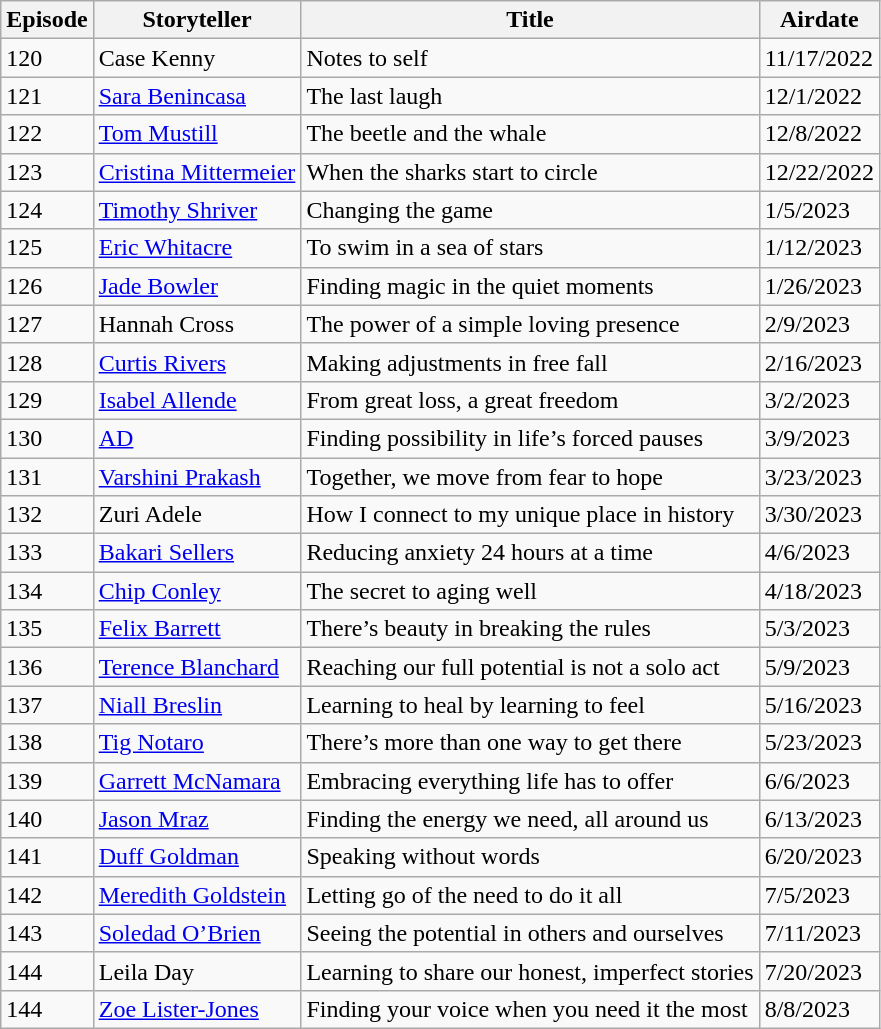<table class="wikitable collapsible collapsed">
<tr>
<th>Episode</th>
<th>Storyteller</th>
<th>Title</th>
<th>Airdate</th>
</tr>
<tr>
<td>120</td>
<td>Case Kenny</td>
<td>Notes to self</td>
<td>11/17/2022</td>
</tr>
<tr>
<td>121</td>
<td><a href='#'>Sara Benincasa</a></td>
<td>The last laugh</td>
<td>12/1/2022</td>
</tr>
<tr>
<td>122</td>
<td><a href='#'>Tom Mustill</a></td>
<td>The beetle and the whale</td>
<td>12/8/2022</td>
</tr>
<tr>
<td>123</td>
<td><a href='#'>Cristina Mittermeier</a></td>
<td>When the sharks start to circle</td>
<td>12/22/2022</td>
</tr>
<tr>
<td>124</td>
<td><a href='#'>Timothy Shriver</a></td>
<td>Changing the game</td>
<td>1/5/2023</td>
</tr>
<tr>
<td>125</td>
<td><a href='#'>Eric Whitacre</a></td>
<td>To swim in a sea of stars</td>
<td>1/12/2023</td>
</tr>
<tr>
<td>126</td>
<td><a href='#'>Jade Bowler</a></td>
<td>Finding magic in the quiet moments</td>
<td>1/26/2023</td>
</tr>
<tr>
<td>127</td>
<td>Hannah Cross</td>
<td>The power of a simple loving presence</td>
<td>2/9/2023</td>
</tr>
<tr>
<td>128</td>
<td><a href='#'>Curtis Rivers</a></td>
<td>Making adjustments in free fall</td>
<td>2/16/2023</td>
</tr>
<tr>
<td>129</td>
<td><a href='#'>Isabel Allende</a></td>
<td>From great loss, a great freedom</td>
<td>3/2/2023</td>
</tr>
<tr>
<td>130</td>
<td><a href='#'>AD</a></td>
<td>Finding possibility in life’s forced pauses</td>
<td>3/9/2023</td>
</tr>
<tr>
<td>131</td>
<td><a href='#'>Varshini Prakash</a></td>
<td>Together, we move from fear to hope</td>
<td>3/23/2023</td>
</tr>
<tr>
<td>132</td>
<td>Zuri Adele</td>
<td>How I connect to my unique place in history</td>
<td>3/30/2023</td>
</tr>
<tr>
<td>133</td>
<td><a href='#'>Bakari Sellers</a></td>
<td>Reducing anxiety 24 hours at a time</td>
<td>4/6/2023</td>
</tr>
<tr>
<td>134</td>
<td><a href='#'>Chip Conley</a></td>
<td>The secret to aging well</td>
<td>4/18/2023</td>
</tr>
<tr>
<td>135</td>
<td><a href='#'>Felix Barrett</a></td>
<td>There’s beauty in breaking the rules</td>
<td>5/3/2023</td>
</tr>
<tr>
<td>136</td>
<td><a href='#'>Terence Blanchard</a></td>
<td>Reaching our full potential is not a solo act</td>
<td>5/9/2023</td>
</tr>
<tr>
<td>137</td>
<td><a href='#'>Niall Breslin</a></td>
<td>Learning to heal by learning to feel</td>
<td>5/16/2023</td>
</tr>
<tr>
<td>138</td>
<td><a href='#'>Tig Notaro</a></td>
<td>There’s more than one way to get there</td>
<td>5/23/2023</td>
</tr>
<tr>
<td>139</td>
<td><a href='#'>Garrett McNamara</a></td>
<td>Embracing everything life has to offer</td>
<td>6/6/2023</td>
</tr>
<tr>
<td>140</td>
<td><a href='#'>Jason Mraz</a></td>
<td>Finding the energy we need, all around us</td>
<td>6/13/2023</td>
</tr>
<tr>
<td>141</td>
<td><a href='#'>Duff Goldman</a></td>
<td>Speaking without words</td>
<td>6/20/2023</td>
</tr>
<tr>
<td>142</td>
<td><a href='#'>Meredith Goldstein</a></td>
<td>Letting go of the need to do it all</td>
<td>7/5/2023</td>
</tr>
<tr>
<td>143</td>
<td><a href='#'>Soledad O’Brien</a></td>
<td>Seeing the potential in others and ourselves</td>
<td>7/11/2023</td>
</tr>
<tr>
<td>144</td>
<td>Leila Day</td>
<td>Learning to share our honest, imperfect stories</td>
<td>7/20/2023</td>
</tr>
<tr>
<td>144</td>
<td><a href='#'>Zoe Lister-Jones</a></td>
<td>Finding your voice when you need it the most</td>
<td>8/8/2023</td>
</tr>
</table>
